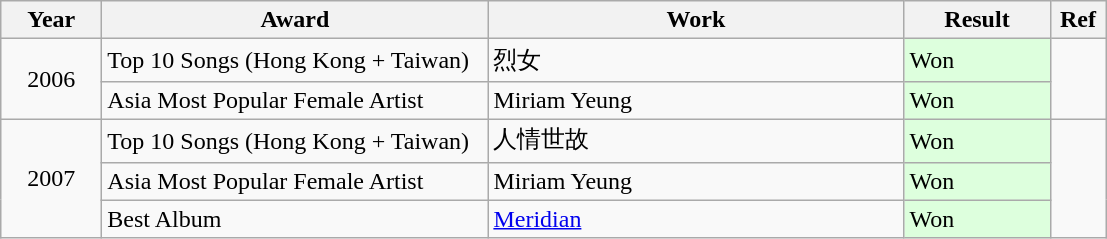<table class="wikitable">
<tr>
<th width=60>Year</th>
<th width="250">Award</th>
<th width="270">Work</th>
<th width="90">Result</th>
<th width="30">Ref</th>
</tr>
<tr>
<td rowspan = "2" align="center">2006</td>
<td>Top 10 Songs (Hong Kong + Taiwan)</td>
<td>烈女</td>
<td style="background: #ddffdd"><div>Won</div></td>
<td rowspan = "2" align="center"></td>
</tr>
<tr>
<td>Asia Most Popular Female Artist</td>
<td>Miriam Yeung</td>
<td style="background: #ddffdd"><div>Won</div></td>
</tr>
<tr>
<td rowspan = "3" align="center">2007</td>
<td>Top 10 Songs (Hong Kong + Taiwan)</td>
<td>人情世故</td>
<td style="background: #ddffdd"><div>Won</div></td>
<td rowspan = "3" align="center"></td>
</tr>
<tr>
<td>Asia Most Popular Female Artist</td>
<td>Miriam Yeung</td>
<td style="background: #ddffdd"><div>Won</div></td>
</tr>
<tr>
<td>Best Album</td>
<td><a href='#'>Meridian</a></td>
<td style="background: #ddffdd"><div>Won</div></td>
</tr>
</table>
